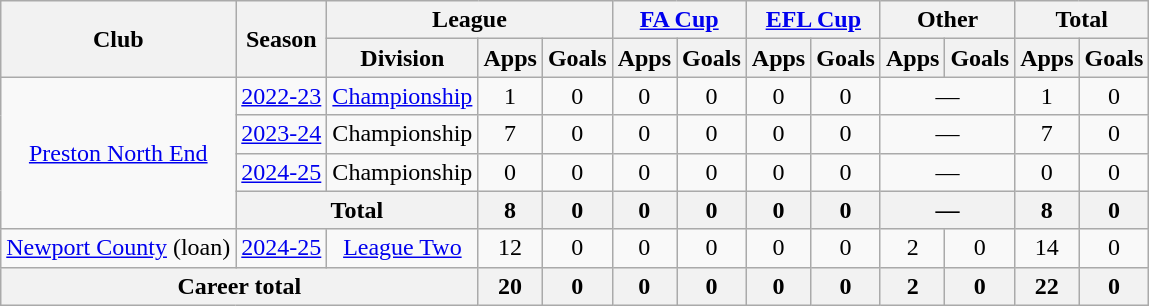<table class="wikitable" style="text-align:center">
<tr>
<th rowspan="2">Club</th>
<th rowspan="2">Season</th>
<th colspan="3">League</th>
<th colspan="2"><a href='#'>FA Cup</a></th>
<th colspan="2"><a href='#'>EFL Cup</a></th>
<th colspan="2">Other</th>
<th colspan="2">Total</th>
</tr>
<tr>
<th>Division</th>
<th>Apps</th>
<th>Goals</th>
<th>Apps</th>
<th>Goals</th>
<th>Apps</th>
<th>Goals</th>
<th>Apps</th>
<th>Goals</th>
<th>Apps</th>
<th>Goals</th>
</tr>
<tr>
<td rowspan="4"><a href='#'>Preston North End</a></td>
<td><a href='#'>2022-23</a></td>
<td><a href='#'>Championship</a></td>
<td>1</td>
<td>0</td>
<td>0</td>
<td>0</td>
<td>0</td>
<td>0</td>
<td colspan="2">—</td>
<td>1</td>
<td>0</td>
</tr>
<tr>
<td><a href='#'>2023-24</a></td>
<td>Championship</td>
<td>7</td>
<td>0</td>
<td>0</td>
<td>0</td>
<td>0</td>
<td>0</td>
<td colspan="2">—</td>
<td>7</td>
<td>0</td>
</tr>
<tr>
<td><a href='#'>2024-25</a></td>
<td>Championship</td>
<td>0</td>
<td>0</td>
<td>0</td>
<td>0</td>
<td>0</td>
<td>0</td>
<td colspan="2">—</td>
<td>0</td>
<td>0</td>
</tr>
<tr>
<th colspan="2">Total</th>
<th>8</th>
<th>0</th>
<th>0</th>
<th>0</th>
<th>0</th>
<th>0</th>
<th colspan="2">—</th>
<th>8</th>
<th>0</th>
</tr>
<tr>
<td><a href='#'>Newport County</a> (loan)</td>
<td><a href='#'>2024-25</a></td>
<td><a href='#'>League Two</a></td>
<td>12</td>
<td>0</td>
<td>0</td>
<td>0</td>
<td>0</td>
<td>0</td>
<td>2</td>
<td>0</td>
<td>14</td>
<td>0</td>
</tr>
<tr>
<th colspan="3">Career total</th>
<th>20</th>
<th>0</th>
<th>0</th>
<th>0</th>
<th>0</th>
<th>0</th>
<th>2</th>
<th>0</th>
<th>22</th>
<th>0</th>
</tr>
</table>
